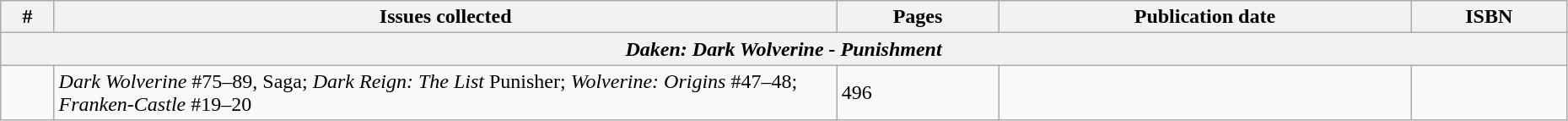<table class="wikitable sortable" width=98%>
<tr>
<th class="unsortable">#</th>
<th class="unsortable" width="50%">Issues collected</th>
<th>Pages</th>
<th>Publication date</th>
<th class="unsortable">ISBN</th>
</tr>
<tr>
<th colspan="5"><strong><em>Daken: Dark Wolverine - Punishment</em></strong></th>
</tr>
<tr>
<td></td>
<td><em>Dark Wolverine</em> #75–89, Saga; <em>Dark Reign: The List</em> Punisher; <em>Wolverine: Origins</em> #47–48; <em>Franken-Castle</em> #19–20</td>
<td>496</td>
<td></td>
<td></td>
</tr>
</table>
